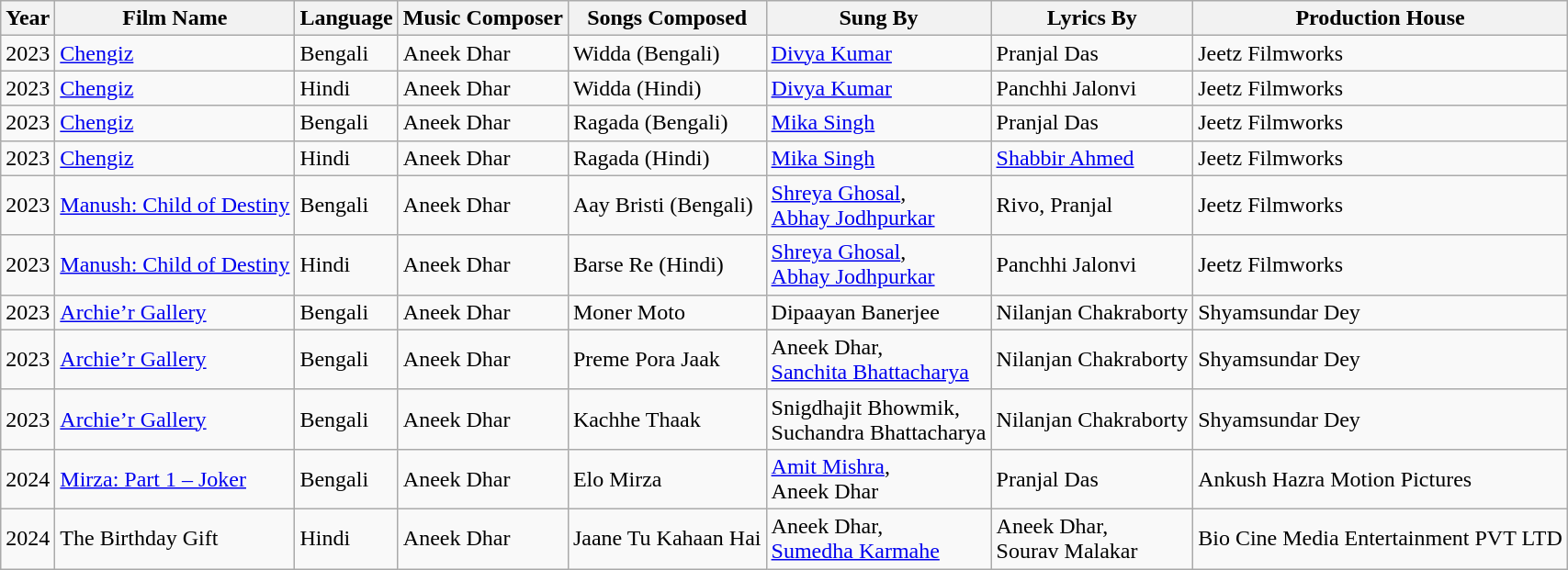<table class="wikitable sortable">
<tr>
<th>Year</th>
<th>Film Name</th>
<th>Language</th>
<th>Music Composer</th>
<th>Songs Composed</th>
<th>Sung By</th>
<th>Lyrics By</th>
<th>Production House</th>
</tr>
<tr>
<td>2023</td>
<td><a href='#'>Chengiz</a></td>
<td>Bengali</td>
<td>Aneek Dhar</td>
<td>Widda (Bengali) </td>
<td><a href='#'>Divya Kumar</a></td>
<td>Pranjal Das</td>
<td>Jeetz Filmworks</td>
</tr>
<tr>
<td>2023</td>
<td><a href='#'>Chengiz</a></td>
<td>Hindi</td>
<td>Aneek Dhar</td>
<td>Widda (Hindi)</td>
<td><a href='#'>Divya Kumar</a></td>
<td>Panchhi Jalonvi</td>
<td>Jeetz Filmworks</td>
</tr>
<tr>
<td>2023</td>
<td><a href='#'>Chengiz</a></td>
<td>Bengali</td>
<td>Aneek Dhar</td>
<td>Ragada (Bengali)</td>
<td><a href='#'>Mika Singh</a></td>
<td>Pranjal Das</td>
<td>Jeetz Filmworks</td>
</tr>
<tr>
<td>2023</td>
<td><a href='#'>Chengiz</a></td>
<td>Hindi</td>
<td>Aneek Dhar</td>
<td>Ragada (Hindi)</td>
<td><a href='#'>Mika Singh</a></td>
<td><a href='#'>Shabbir Ahmed</a></td>
<td>Jeetz Filmworks</td>
</tr>
<tr>
<td>2023</td>
<td><a href='#'>Manush: Child of Destiny</a></td>
<td>Bengali</td>
<td>Aneek Dhar</td>
<td>Aay Bristi (Bengali)<br></td>
<td><a href='#'>Shreya Ghosal</a>,<br><a href='#'>Abhay Jodhpurkar</a></td>
<td>Rivo, Pranjal</td>
<td>Jeetz Filmworks</td>
</tr>
<tr>
<td>2023</td>
<td><a href='#'>Manush: Child of Destiny</a></td>
<td>Hindi</td>
<td>Aneek Dhar</td>
<td>Barse Re (Hindi) </td>
<td><a href='#'>Shreya Ghosal</a>,<br><a href='#'>Abhay Jodhpurkar</a></td>
<td>Panchhi Jalonvi</td>
<td>Jeetz Filmworks</td>
</tr>
<tr>
<td>2023</td>
<td><a href='#'>Archie’r Gallery</a></td>
<td>Bengali</td>
<td>Aneek Dhar</td>
<td>Moner Moto</td>
<td>Dipaayan Banerjee</td>
<td>Nilanjan Chakraborty</td>
<td>Shyamsundar Dey</td>
</tr>
<tr>
<td>2023</td>
<td><a href='#'>Archie’r Gallery</a></td>
<td>Bengali</td>
<td>Aneek Dhar</td>
<td>Preme Pora Jaak</td>
<td>Aneek Dhar,<br><a href='#'>Sanchita Bhattacharya</a></td>
<td>Nilanjan Chakraborty</td>
<td>Shyamsundar Dey</td>
</tr>
<tr>
<td>2023</td>
<td><a href='#'>Archie’r Gallery</a></td>
<td>Bengali</td>
<td>Aneek Dhar</td>
<td>Kachhe Thaak</td>
<td>Snigdhajit Bhowmik,<br>Suchandra Bhattacharya</td>
<td>Nilanjan Chakraborty</td>
<td>Shyamsundar Dey</td>
</tr>
<tr>
<td>2024</td>
<td><a href='#'>Mirza: Part 1 – Joker</a></td>
<td>Bengali</td>
<td>Aneek Dhar</td>
<td>Elo Mirza</td>
<td><a href='#'>Amit Mishra</a>,<br>Aneek Dhar</td>
<td>Pranjal Das</td>
<td>Ankush Hazra Motion Pictures</td>
</tr>
<tr>
<td>2024</td>
<td>The Birthday Gift </td>
<td>Hindi</td>
<td>Aneek Dhar</td>
<td>Jaane Tu Kahaan Hai</td>
<td>Aneek Dhar,<br><a href='#'>Sumedha Karmahe</a></td>
<td>Aneek Dhar,<br>Sourav Malakar</td>
<td>Bio Cine Media Entertainment PVT LTD</td>
</tr>
</table>
